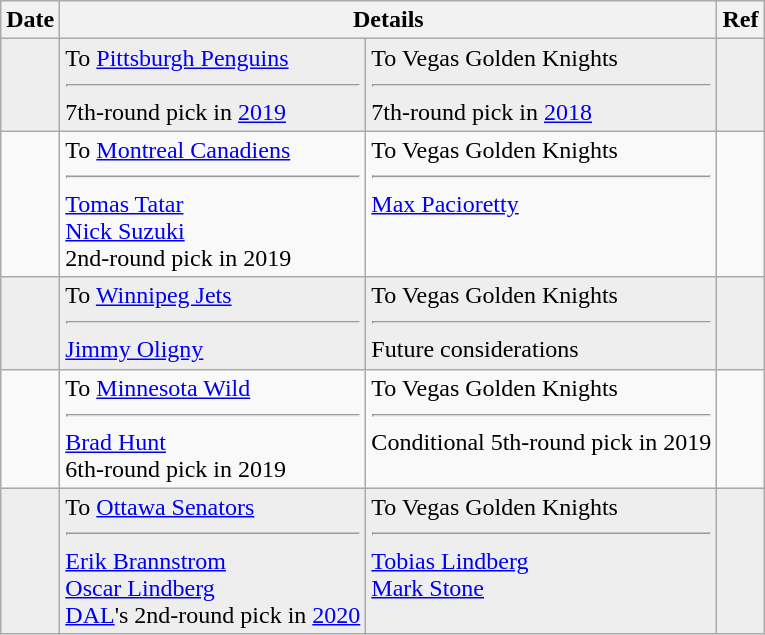<table class="wikitable">
<tr>
<th>Date</th>
<th colspan="2">Details</th>
<th>Ref</th>
</tr>
<tr style="background:#eee;">
<td></td>
<td valign="top">To <a href='#'>Pittsburgh Penguins</a><hr>7th-round pick in <a href='#'>2019</a></td>
<td valign="top">To Vegas Golden Knights<hr>7th-round pick in <a href='#'>2018</a></td>
<td></td>
</tr>
<tr>
<td></td>
<td valign="top">To <a href='#'>Montreal Canadiens</a><hr><a href='#'>Tomas Tatar</a><br><a href='#'>Nick Suzuki</a><br>2nd-round pick in 2019</td>
<td valign="top">To Vegas Golden Knights<hr><a href='#'>Max Pacioretty</a></td>
<td></td>
</tr>
<tr style="background:#eee;">
<td></td>
<td valign="top">To <a href='#'>Winnipeg Jets</a><hr><a href='#'>Jimmy Oligny</a></td>
<td valign="top">To Vegas Golden Knights<hr>Future considerations</td>
<td></td>
</tr>
<tr>
<td></td>
<td valign="top">To <a href='#'>Minnesota Wild</a><hr><a href='#'>Brad Hunt</a><br>6th-round pick in 2019</td>
<td valign="top">To Vegas Golden Knights<hr>Conditional 5th-round pick in 2019</td>
<td></td>
</tr>
<tr style="background:#eee;">
<td></td>
<td valign="top">To <a href='#'>Ottawa Senators</a><hr><a href='#'>Erik Brannstrom</a><br><a href='#'>Oscar Lindberg</a><br><a href='#'>DAL</a>'s 2nd-round pick in <a href='#'>2020</a></td>
<td valign="top">To Vegas Golden Knights<hr><a href='#'>Tobias Lindberg</a><br><a href='#'>Mark Stone</a></td>
<td></td>
</tr>
</table>
